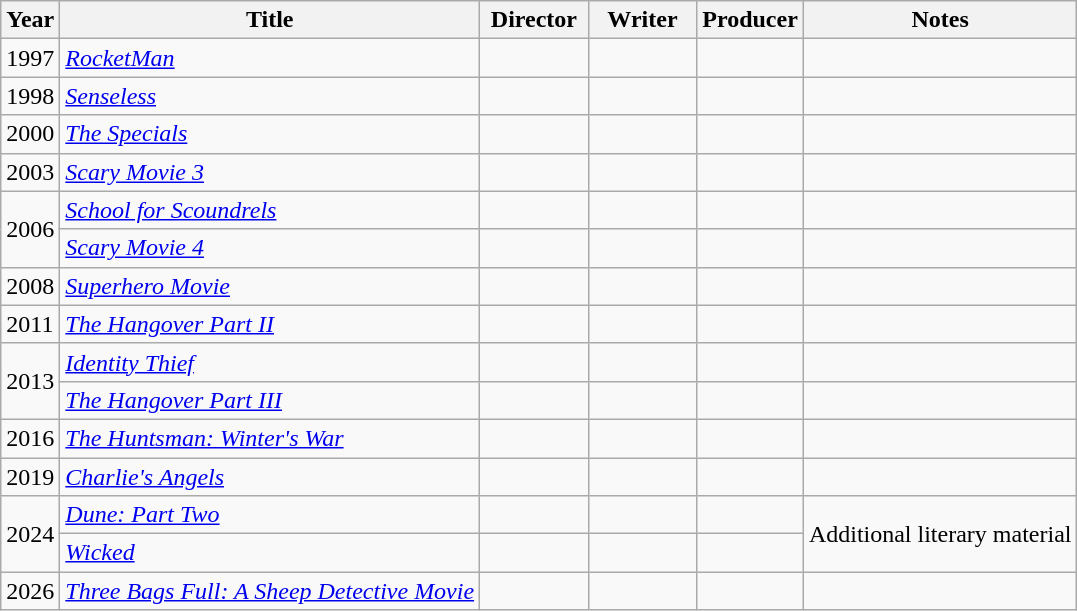<table class="wikitable">
<tr>
<th>Year</th>
<th>Title</th>
<th width=65>Director</th>
<th width=65>Writer</th>
<th>Producer</th>
<th>Notes</th>
</tr>
<tr>
<td>1997</td>
<td><em><a href='#'>RocketMan</a></em></td>
<td></td>
<td></td>
<td></td>
<td></td>
</tr>
<tr>
<td>1998</td>
<td><em><a href='#'>Senseless</a></em></td>
<td></td>
<td></td>
<td></td>
<td></td>
</tr>
<tr>
<td>2000</td>
<td><em><a href='#'>The Specials</a></em></td>
<td></td>
<td></td>
<td></td>
<td></td>
</tr>
<tr>
<td>2003</td>
<td><em><a href='#'>Scary Movie 3</a></em></td>
<td></td>
<td></td>
<td></td>
<td></td>
</tr>
<tr>
<td rowspan=2>2006</td>
<td><em><a href='#'>School for Scoundrels</a></em></td>
<td></td>
<td></td>
<td></td>
<td></td>
</tr>
<tr>
<td><em><a href='#'>Scary Movie 4</a></em></td>
<td></td>
<td></td>
<td></td>
<td></td>
</tr>
<tr>
<td>2008</td>
<td><em><a href='#'>Superhero Movie</a></em></td>
<td></td>
<td></td>
<td></td>
<td></td>
</tr>
<tr>
<td>2011</td>
<td><em><a href='#'>The Hangover Part II</a></em></td>
<td></td>
<td></td>
<td></td>
<td></td>
</tr>
<tr>
<td rowspan="2">2013</td>
<td><em><a href='#'>Identity Thief</a></em></td>
<td></td>
<td></td>
<td></td>
<td></td>
</tr>
<tr>
<td><em><a href='#'>The Hangover Part III</a></em></td>
<td></td>
<td></td>
<td></td>
<td></td>
</tr>
<tr>
<td>2016</td>
<td><em><a href='#'>The Huntsman: Winter's War</a></em></td>
<td></td>
<td></td>
<td></td>
<td></td>
</tr>
<tr>
<td>2019</td>
<td><em><a href='#'>Charlie's Angels</a></em></td>
<td></td>
<td></td>
<td></td>
<td></td>
</tr>
<tr>
<td rowspan=2>2024</td>
<td><em><a href='#'>Dune: Part Two</a></em></td>
<td></td>
<td></td>
<td></td>
<td rowspan=2>Additional literary material</td>
</tr>
<tr>
<td><em><a href='#'>Wicked</a></em></td>
<td></td>
<td></td>
<td></td>
</tr>
<tr>
<td>2026</td>
<td><em><a href='#'>Three Bags Full: A Sheep Detective Movie</a></em></td>
<td></td>
<td></td>
<td></td>
<td><br></td>
</tr>
</table>
